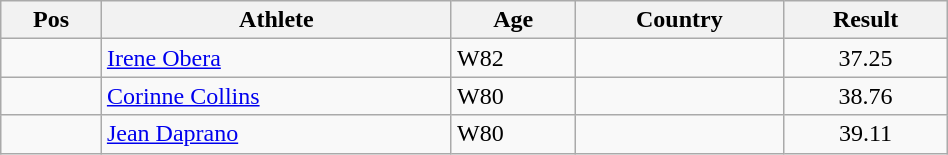<table class="wikitable"  style="text-align:center; width:50%;">
<tr>
<th>Pos</th>
<th>Athlete</th>
<th>Age</th>
<th>Country</th>
<th>Result</th>
</tr>
<tr>
<td align=center></td>
<td align=left><a href='#'>Irene Obera</a></td>
<td align=left>W82</td>
<td align=left></td>
<td>37.25</td>
</tr>
<tr>
<td align=center></td>
<td align=left><a href='#'>Corinne Collins</a></td>
<td align=left>W80</td>
<td align=left></td>
<td>38.76</td>
</tr>
<tr>
<td align=center></td>
<td align=left><a href='#'>Jean Daprano</a></td>
<td align=left>W80</td>
<td align=left></td>
<td>39.11</td>
</tr>
</table>
